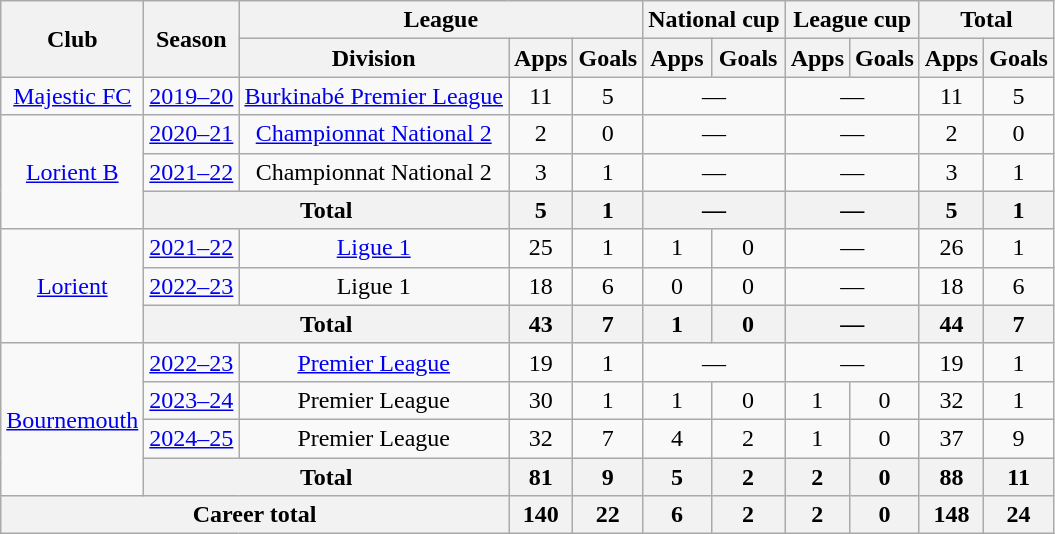<table class="wikitable" style="text-align: center;">
<tr>
<th rowspan="2">Club</th>
<th rowspan="2">Season</th>
<th colspan="3">League</th>
<th colspan="2">National cup</th>
<th colspan="2">League cup</th>
<th colspan="2">Total</th>
</tr>
<tr>
<th>Division</th>
<th>Apps</th>
<th>Goals</th>
<th>Apps</th>
<th>Goals</th>
<th>Apps</th>
<th>Goals</th>
<th>Apps</th>
<th>Goals</th>
</tr>
<tr>
<td><a href='#'>Majestic FC</a></td>
<td><a href='#'>2019–20</a></td>
<td><a href='#'>Burkinabé Premier League</a></td>
<td>11</td>
<td>5</td>
<td colspan="2">—</td>
<td colspan="2">—</td>
<td>11</td>
<td>5</td>
</tr>
<tr>
<td rowspan="3"><a href='#'>Lorient B</a></td>
<td><a href='#'>2020–21</a></td>
<td><a href='#'>Championnat National 2</a></td>
<td>2</td>
<td>0</td>
<td colspan="2">—</td>
<td colspan="2">—</td>
<td>2</td>
<td>0</td>
</tr>
<tr>
<td><a href='#'>2021–22</a></td>
<td>Championnat National 2</td>
<td>3</td>
<td>1</td>
<td colspan="2">—</td>
<td colspan="2">—</td>
<td>3</td>
<td>1</td>
</tr>
<tr>
<th colspan="2">Total</th>
<th>5</th>
<th>1</th>
<th colspan="2">—</th>
<th colspan="2">—</th>
<th>5</th>
<th>1</th>
</tr>
<tr>
<td rowspan="3"><a href='#'>Lorient</a></td>
<td><a href='#'>2021–22</a></td>
<td><a href='#'>Ligue 1</a></td>
<td>25</td>
<td>1</td>
<td>1</td>
<td>0</td>
<td colspan="2">—</td>
<td>26</td>
<td>1</td>
</tr>
<tr>
<td><a href='#'>2022–23</a></td>
<td>Ligue 1</td>
<td>18</td>
<td>6</td>
<td>0</td>
<td>0</td>
<td colspan="2">—</td>
<td>18</td>
<td>6</td>
</tr>
<tr>
<th colspan="2">Total</th>
<th>43</th>
<th>7</th>
<th>1</th>
<th>0</th>
<th colspan="2">—</th>
<th>44</th>
<th>7</th>
</tr>
<tr>
<td rowspan="4"><a href='#'>Bournemouth</a></td>
<td><a href='#'>2022–23</a></td>
<td><a href='#'>Premier League</a></td>
<td>19</td>
<td>1</td>
<td colspan="2">—</td>
<td colspan="2">—</td>
<td>19</td>
<td>1</td>
</tr>
<tr>
<td><a href='#'>2023–24</a></td>
<td>Premier League</td>
<td>30</td>
<td>1</td>
<td>1</td>
<td>0</td>
<td>1</td>
<td>0</td>
<td>32</td>
<td>1</td>
</tr>
<tr>
<td><a href='#'>2024–25</a></td>
<td>Premier League</td>
<td>32</td>
<td>7</td>
<td>4</td>
<td>2</td>
<td>1</td>
<td>0</td>
<td>37</td>
<td>9</td>
</tr>
<tr>
<th colspan="2">Total</th>
<th>81</th>
<th>9</th>
<th>5</th>
<th>2</th>
<th>2</th>
<th>0</th>
<th>88</th>
<th>11</th>
</tr>
<tr>
<th colspan="3">Career total</th>
<th>140</th>
<th>22</th>
<th>6</th>
<th>2</th>
<th>2</th>
<th>0</th>
<th>148</th>
<th>24</th>
</tr>
</table>
